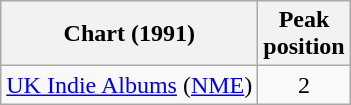<table class="wikitable">
<tr>
<th>Chart (1991)</th>
<th>Peak<br>position</th>
</tr>
<tr>
<td><a href='#'>UK Indie Albums</a> (<a href='#'>NME</a>)</td>
<td align="center">2</td>
</tr>
</table>
